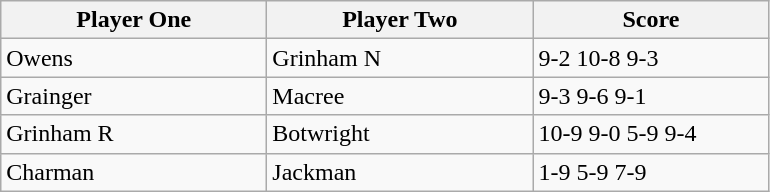<table class="wikitable">
<tr>
<th width=170>Player One</th>
<th width=170>Player Two</th>
<th width=150>Score</th>
</tr>
<tr>
<td> Owens</td>
<td> Grinham N</td>
<td>9-2 10-8 9-3</td>
</tr>
<tr>
<td> Grainger</td>
<td> Macree</td>
<td>9-3 9-6 9-1</td>
</tr>
<tr>
<td> Grinham R</td>
<td> Botwright</td>
<td>10-9 9-0 5-9 9-4</td>
</tr>
<tr>
<td> Charman</td>
<td> Jackman</td>
<td>1-9 5-9 7-9</td>
</tr>
</table>
